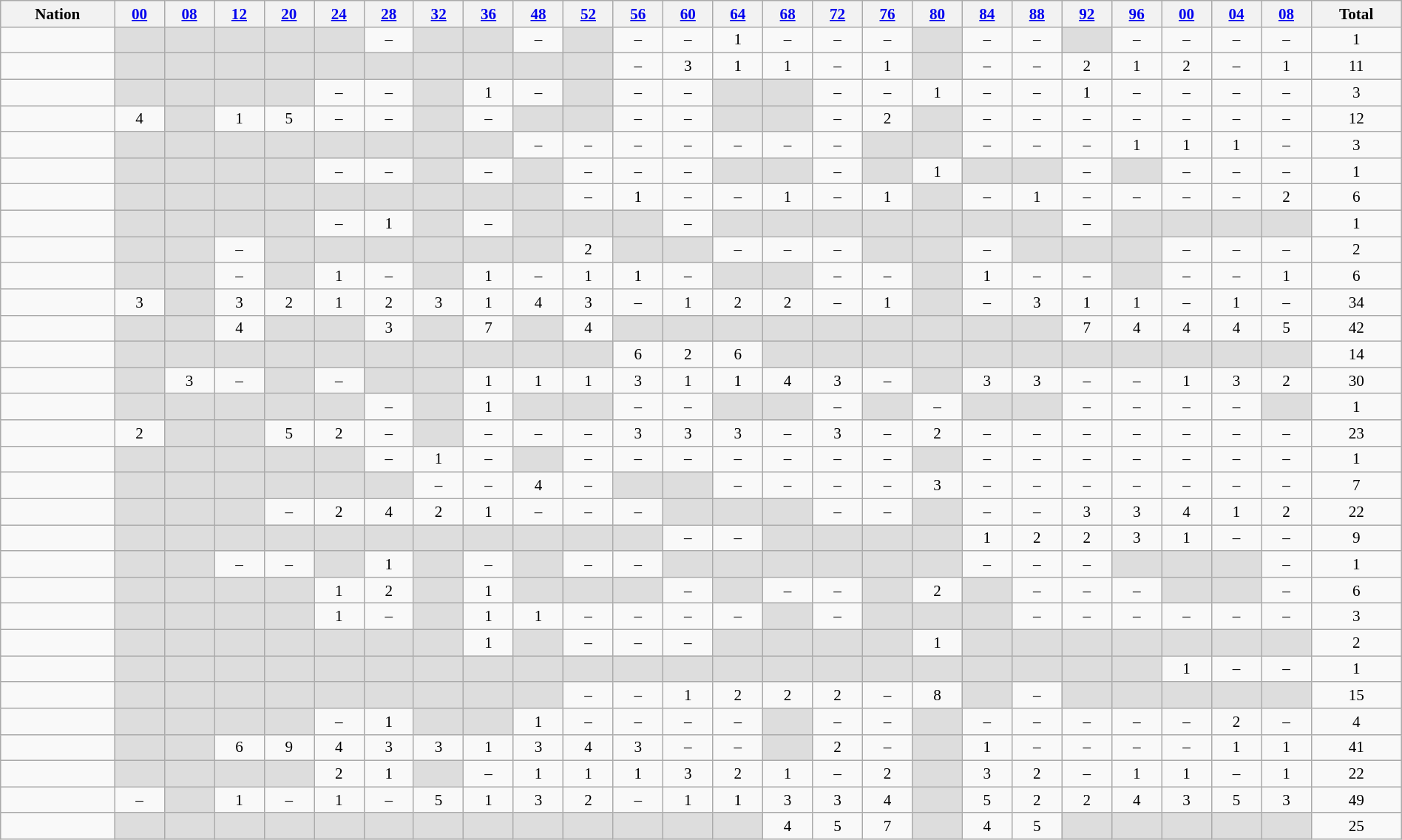<table class="wikitable sortable" width=100% style="font-size:88%; text-align:center;">
<tr>
<th>Nation</th>
<th><a href='#'>00</a></th>
<th><a href='#'>08</a></th>
<th><a href='#'>12</a></th>
<th><a href='#'>20</a></th>
<th><a href='#'>24</a></th>
<th><a href='#'>28</a></th>
<th><a href='#'>32</a></th>
<th><a href='#'>36</a></th>
<th><a href='#'>48</a></th>
<th><a href='#'>52</a></th>
<th><a href='#'>56</a></th>
<th><a href='#'>60</a></th>
<th><a href='#'>64</a></th>
<th><a href='#'>68</a></th>
<th><a href='#'>72</a></th>
<th><a href='#'>76</a></th>
<th><a href='#'>80</a></th>
<th><a href='#'>84</a></th>
<th><a href='#'>88</a></th>
<th><a href='#'>92</a></th>
<th><a href='#'>96</a></th>
<th><a href='#'>00</a></th>
<th><a href='#'>04</a></th>
<th><a href='#'>08</a></th>
<th>Total</th>
</tr>
<tr>
<td align=left></td>
<td style="background:#ddd"> </td>
<td style="background:#ddd"> </td>
<td style="background:#ddd"> </td>
<td style="background:#ddd"> </td>
<td style="background:#ddd"> </td>
<td>–</td>
<td style="background:#ddd"> </td>
<td style="background:#ddd"> </td>
<td>–</td>
<td style="background:#ddd"> </td>
<td>–</td>
<td>–</td>
<td>1</td>
<td>–</td>
<td>–</td>
<td>–</td>
<td style="background:#ddd"> </td>
<td>–</td>
<td>–</td>
<td style="background:#ddd"> </td>
<td>–</td>
<td>–</td>
<td>–</td>
<td>–</td>
<td>1</td>
</tr>
<tr>
<td align=left></td>
<td style="background:#ddd"> </td>
<td style="background:#ddd"> </td>
<td style="background:#ddd"> </td>
<td style="background:#ddd"> </td>
<td style="background:#ddd"> </td>
<td style="background:#ddd"> </td>
<td style="background:#ddd"> </td>
<td style="background:#ddd"> </td>
<td style="background:#ddd"> </td>
<td style="background:#ddd"> </td>
<td>–</td>
<td>3</td>
<td>1</td>
<td>1</td>
<td>–</td>
<td>1</td>
<td style="background:#ddd"> </td>
<td>–</td>
<td>–</td>
<td>2</td>
<td>1</td>
<td>2</td>
<td>–</td>
<td>1</td>
<td>11</td>
</tr>
<tr>
<td align=left></td>
<td style="background:#ddd"> </td>
<td style="background:#ddd"> </td>
<td style="background:#ddd"> </td>
<td style="background:#ddd"> </td>
<td>–</td>
<td>–</td>
<td style="background:#ddd"> </td>
<td>1</td>
<td>–</td>
<td style="background:#ddd"> </td>
<td>–</td>
<td>–</td>
<td style="background:#ddd"> </td>
<td style="background:#ddd"> </td>
<td>–</td>
<td>–</td>
<td>1</td>
<td>–</td>
<td>–</td>
<td>1</td>
<td>–</td>
<td>–</td>
<td>–</td>
<td>–</td>
<td>3</td>
</tr>
<tr>
<td align=left></td>
<td>4</td>
<td style="background:#ddd"> </td>
<td>1</td>
<td>5</td>
<td>–</td>
<td>–</td>
<td style="background:#ddd"> </td>
<td>–</td>
<td style="background:#ddd"> </td>
<td style="background:#ddd"> </td>
<td>–</td>
<td>–</td>
<td style="background:#ddd"> </td>
<td style="background:#ddd"> </td>
<td>–</td>
<td>2</td>
<td style="background:#ddd"> </td>
<td>–</td>
<td>–</td>
<td>–</td>
<td>–</td>
<td>–</td>
<td>–</td>
<td>–</td>
<td>12</td>
</tr>
<tr>
<td align=left></td>
<td style="background:#ddd"> </td>
<td style="background:#ddd"> </td>
<td style="background:#ddd"> </td>
<td style="background:#ddd"> </td>
<td style="background:#ddd"> </td>
<td style="background:#ddd"> </td>
<td style="background:#ddd"> </td>
<td style="background:#ddd"> </td>
<td>–</td>
<td>–</td>
<td>–</td>
<td>–</td>
<td>–</td>
<td>–</td>
<td>–</td>
<td style="background:#ddd"> </td>
<td style="background:#ddd"> </td>
<td>–</td>
<td>–</td>
<td>–</td>
<td>1</td>
<td>1</td>
<td>1</td>
<td>–</td>
<td>3</td>
</tr>
<tr>
<td align=left></td>
<td style="background:#ddd"> </td>
<td style="background:#ddd"> </td>
<td style="background:#ddd"> </td>
<td style="background:#ddd"> </td>
<td>–</td>
<td>–</td>
<td style="background:#ddd"> </td>
<td>–</td>
<td style="background:#ddd"> </td>
<td>–</td>
<td>–</td>
<td>–</td>
<td style="background:#ddd"> </td>
<td style="background:#ddd"> </td>
<td>–</td>
<td style="background:#ddd"> </td>
<td>1</td>
<td style="background:#ddd"> </td>
<td style="background:#ddd"> </td>
<td>–</td>
<td style="background:#ddd"> </td>
<td>–</td>
<td>–</td>
<td>–</td>
<td>1</td>
</tr>
<tr>
<td align=left></td>
<td style="background:#ddd"> </td>
<td style="background:#ddd"> </td>
<td style="background:#ddd"> </td>
<td style="background:#ddd"> </td>
<td style="background:#ddd"> </td>
<td style="background:#ddd"> </td>
<td style="background:#ddd"> </td>
<td style="background:#ddd"> </td>
<td style="background:#ddd"> </td>
<td>–</td>
<td>1</td>
<td>–</td>
<td>–</td>
<td>1</td>
<td>–</td>
<td>1</td>
<td style="background:#ddd"> </td>
<td>–</td>
<td>1</td>
<td>–</td>
<td>–</td>
<td>–</td>
<td>–</td>
<td>2</td>
<td>6</td>
</tr>
<tr>
<td align=left></td>
<td style="background:#ddd"> </td>
<td style="background:#ddd"> </td>
<td style="background:#ddd"> </td>
<td style="background:#ddd"> </td>
<td>–</td>
<td>1</td>
<td style="background:#ddd"> </td>
<td>–</td>
<td style="background:#ddd"> </td>
<td style="background:#ddd"> </td>
<td style="background:#ddd"> </td>
<td>–</td>
<td style="background:#ddd"> </td>
<td style="background:#ddd"> </td>
<td style="background:#ddd"> </td>
<td style="background:#ddd"> </td>
<td style="background:#ddd"> </td>
<td style="background:#ddd"> </td>
<td style="background:#ddd"> </td>
<td>–</td>
<td style="background:#ddd"> </td>
<td style="background:#ddd"> </td>
<td style="background:#ddd"> </td>
<td style="background:#ddd"> </td>
<td>1</td>
</tr>
<tr>
<td align=left></td>
<td style="background:#ddd"> </td>
<td style="background:#ddd"> </td>
<td>–</td>
<td style="background:#ddd"> </td>
<td style="background:#ddd"> </td>
<td style="background:#ddd"> </td>
<td style="background:#ddd"> </td>
<td style="background:#ddd"> </td>
<td style="background:#ddd"> </td>
<td>2</td>
<td style="background:#ddd"> </td>
<td style="background:#ddd"> </td>
<td>–</td>
<td>–</td>
<td>–</td>
<td style="background:#ddd"> </td>
<td style="background:#ddd"> </td>
<td>–</td>
<td style="background:#ddd"> </td>
<td style="background:#ddd"> </td>
<td style="background:#ddd"> </td>
<td>–</td>
<td>–</td>
<td>–</td>
<td>2</td>
</tr>
<tr>
<td align=left></td>
<td style="background:#ddd"> </td>
<td style="background:#ddd"> </td>
<td>–</td>
<td style="background:#ddd"> </td>
<td>1</td>
<td>–</td>
<td style="background:#ddd"> </td>
<td>1</td>
<td>–</td>
<td>1</td>
<td>1</td>
<td>–</td>
<td style="background:#ddd"> </td>
<td style="background:#ddd"> </td>
<td>–</td>
<td>–</td>
<td style="background:#ddd"> </td>
<td>1</td>
<td>–</td>
<td>–</td>
<td style="background:#ddd"> </td>
<td>–</td>
<td>–</td>
<td>1</td>
<td>6</td>
</tr>
<tr>
<td align=left></td>
<td>3</td>
<td style="background:#ddd"> </td>
<td>3</td>
<td>2</td>
<td>1</td>
<td>2</td>
<td>3</td>
<td>1</td>
<td>4</td>
<td>3</td>
<td>–</td>
<td>1</td>
<td>2</td>
<td>2</td>
<td>–</td>
<td>1</td>
<td style="background:#ddd"> </td>
<td>–</td>
<td>3</td>
<td>1</td>
<td>1</td>
<td>–</td>
<td>1</td>
<td>–</td>
<td>34</td>
</tr>
<tr>
<td align=left></td>
<td style="background:#ddd"> </td>
<td style="background:#ddd"> </td>
<td>4</td>
<td style="background:#ddd"> </td>
<td style="background:#ddd"> </td>
<td>3</td>
<td style="background:#ddd"> </td>
<td>7</td>
<td style="background:#ddd"> </td>
<td>4</td>
<td style="background:#ddd"> </td>
<td style="background:#ddd"> </td>
<td style="background:#ddd"> </td>
<td style="background:#ddd"> </td>
<td style="background:#ddd"> </td>
<td style="background:#ddd"> </td>
<td style="background:#ddd"> </td>
<td style="background:#ddd"> </td>
<td style="background:#ddd"> </td>
<td>7</td>
<td>4</td>
<td>4</td>
<td>4</td>
<td>5</td>
<td>42</td>
</tr>
<tr>
<td align=left></td>
<td style="background:#ddd"> </td>
<td style="background:#ddd"> </td>
<td style="background:#ddd"> </td>
<td style="background:#ddd"> </td>
<td style="background:#ddd"> </td>
<td style="background:#ddd"> </td>
<td style="background:#ddd"> </td>
<td style="background:#ddd"> </td>
<td style="background:#ddd"> </td>
<td style="background:#ddd"> </td>
<td>6</td>
<td>2</td>
<td>6</td>
<td style="background:#ddd"> </td>
<td style="background:#ddd"> </td>
<td style="background:#ddd"> </td>
<td style="background:#ddd"> </td>
<td style="background:#ddd"> </td>
<td style="background:#ddd"> </td>
<td style="background:#ddd"> </td>
<td style="background:#ddd"> </td>
<td style="background:#ddd"> </td>
<td style="background:#ddd"> </td>
<td style="background:#ddd"> </td>
<td>14</td>
</tr>
<tr>
<td align=left></td>
<td style="background:#ddd"> </td>
<td>3</td>
<td>–</td>
<td style="background:#ddd"> </td>
<td>–</td>
<td style="background:#ddd"> </td>
<td style="background:#ddd"> </td>
<td>1</td>
<td>1</td>
<td>1</td>
<td>3</td>
<td>1</td>
<td>1</td>
<td>4</td>
<td>3</td>
<td>–</td>
<td style="background:#ddd"> </td>
<td>3</td>
<td>3</td>
<td>–</td>
<td>–</td>
<td>1</td>
<td>3</td>
<td>2</td>
<td>30</td>
</tr>
<tr>
<td align=left></td>
<td style="background:#ddd"> </td>
<td style="background:#ddd"> </td>
<td style="background:#ddd"> </td>
<td style="background:#ddd"> </td>
<td style="background:#ddd"> </td>
<td>–</td>
<td style="background:#ddd"> </td>
<td>1</td>
<td style="background:#ddd"> </td>
<td style="background:#ddd"> </td>
<td>–</td>
<td>–</td>
<td style="background:#ddd"> </td>
<td style="background:#ddd"> </td>
<td>–</td>
<td style="background:#ddd"> </td>
<td>–</td>
<td style="background:#ddd"> </td>
<td style="background:#ddd"> </td>
<td>–</td>
<td>–</td>
<td>–</td>
<td>–</td>
<td style="background:#ddd"> </td>
<td>1</td>
</tr>
<tr>
<td align=left></td>
<td>2</td>
<td style="background:#ddd"> </td>
<td style="background:#ddd"> </td>
<td>5</td>
<td>2</td>
<td>–</td>
<td style="background:#ddd"> </td>
<td>–</td>
<td>–</td>
<td>–</td>
<td>3</td>
<td>3</td>
<td>3</td>
<td>–</td>
<td>3</td>
<td>–</td>
<td>2</td>
<td>–</td>
<td>–</td>
<td>–</td>
<td>–</td>
<td>–</td>
<td>–</td>
<td>–</td>
<td>23</td>
</tr>
<tr>
<td align=left></td>
<td style="background:#ddd"> </td>
<td style="background:#ddd"> </td>
<td style="background:#ddd"> </td>
<td style="background:#ddd"> </td>
<td style="background:#ddd"> </td>
<td>–</td>
<td>1</td>
<td>–</td>
<td style="background:#ddd"> </td>
<td>–</td>
<td>–</td>
<td>–</td>
<td>–</td>
<td>–</td>
<td>–</td>
<td>–</td>
<td style="background:#ddd"> </td>
<td>–</td>
<td>–</td>
<td>–</td>
<td>–</td>
<td>–</td>
<td>–</td>
<td>–</td>
<td>1</td>
</tr>
<tr>
<td align=left></td>
<td style="background:#ddd"> </td>
<td style="background:#ddd"> </td>
<td style="background:#ddd"> </td>
<td style="background:#ddd"> </td>
<td style="background:#ddd"> </td>
<td style="background:#ddd"> </td>
<td>–</td>
<td>–</td>
<td>4</td>
<td>–</td>
<td style="background:#ddd"> </td>
<td style="background:#ddd"> </td>
<td>–</td>
<td>–</td>
<td>–</td>
<td>–</td>
<td>3</td>
<td>–</td>
<td>–</td>
<td>–</td>
<td>–</td>
<td>–</td>
<td>–</td>
<td>–</td>
<td>7</td>
</tr>
<tr>
<td align=left></td>
<td style="background:#ddd"> </td>
<td style="background:#ddd"> </td>
<td style="background:#ddd"> </td>
<td>–</td>
<td>2</td>
<td>4</td>
<td>2</td>
<td>1</td>
<td>–</td>
<td>–</td>
<td>–</td>
<td style="background:#ddd"> </td>
<td style="background:#ddd"> </td>
<td style="background:#ddd"> </td>
<td>–</td>
<td>–</td>
<td style="background:#ddd"> </td>
<td>–</td>
<td>–</td>
<td>3</td>
<td>3</td>
<td>4</td>
<td>1</td>
<td>2</td>
<td>22</td>
</tr>
<tr>
<td align=left></td>
<td style="background:#ddd"> </td>
<td style="background:#ddd"> </td>
<td style="background:#ddd"> </td>
<td style="background:#ddd"> </td>
<td style="background:#ddd"> </td>
<td style="background:#ddd"> </td>
<td style="background:#ddd"> </td>
<td style="background:#ddd"> </td>
<td style="background:#ddd"> </td>
<td style="background:#ddd"> </td>
<td style="background:#ddd"> </td>
<td>–</td>
<td>–</td>
<td style="background:#ddd"> </td>
<td style="background:#ddd"> </td>
<td style="background:#ddd"> </td>
<td style="background:#ddd"> </td>
<td>1</td>
<td>2</td>
<td>2</td>
<td>3</td>
<td>1</td>
<td>–</td>
<td>–</td>
<td>9</td>
</tr>
<tr>
<td align=left></td>
<td style="background:#ddd"> </td>
<td style="background:#ddd"> </td>
<td>–</td>
<td>–</td>
<td style="background:#ddd"> </td>
<td>1</td>
<td style="background:#ddd"> </td>
<td>–</td>
<td style="background:#ddd"> </td>
<td>–</td>
<td>–</td>
<td style="background:#ddd"> </td>
<td style="background:#ddd"> </td>
<td style="background:#ddd"> </td>
<td style="background:#ddd"> </td>
<td style="background:#ddd"> </td>
<td style="background:#ddd"> </td>
<td>–</td>
<td>–</td>
<td>–</td>
<td style="background:#ddd"> </td>
<td style="background:#ddd"> </td>
<td style="background:#ddd"> </td>
<td>–</td>
<td>1</td>
</tr>
<tr>
<td align=left></td>
<td style="background:#ddd"> </td>
<td style="background:#ddd"> </td>
<td style="background:#ddd"> </td>
<td style="background:#ddd"> </td>
<td>1</td>
<td>2</td>
<td style="background:#ddd"> </td>
<td>1</td>
<td style="background:#ddd"> </td>
<td style="background:#ddd"> </td>
<td style="background:#ddd"> </td>
<td>–</td>
<td style="background:#ddd"> </td>
<td>–</td>
<td>–</td>
<td style="background:#ddd"> </td>
<td>2</td>
<td style="background:#ddd"> </td>
<td>–</td>
<td>–</td>
<td>–</td>
<td style="background:#ddd"> </td>
<td style="background:#ddd"> </td>
<td>–</td>
<td>6</td>
</tr>
<tr>
<td align=left></td>
<td style="background:#ddd"> </td>
<td style="background:#ddd"> </td>
<td style="background:#ddd"> </td>
<td style="background:#ddd"> </td>
<td>1</td>
<td>–</td>
<td style="background:#ddd"> </td>
<td>1</td>
<td>1</td>
<td>–</td>
<td>–</td>
<td>–</td>
<td>–</td>
<td style="background:#ddd"> </td>
<td>–</td>
<td style="background:#ddd"> </td>
<td style="background:#ddd"> </td>
<td style="background:#ddd"> </td>
<td>–</td>
<td>–</td>
<td>–</td>
<td>–</td>
<td>–</td>
<td>–</td>
<td>3</td>
</tr>
<tr>
<td align=left></td>
<td style="background:#ddd"> </td>
<td style="background:#ddd"> </td>
<td style="background:#ddd"> </td>
<td style="background:#ddd"> </td>
<td style="background:#ddd"> </td>
<td style="background:#ddd"> </td>
<td style="background:#ddd"> </td>
<td>1</td>
<td style="background:#ddd"> </td>
<td>–</td>
<td>–</td>
<td>–</td>
<td style="background:#ddd"> </td>
<td style="background:#ddd"> </td>
<td style="background:#ddd"> </td>
<td style="background:#ddd"> </td>
<td>1</td>
<td style="background:#ddd"> </td>
<td style="background:#ddd"> </td>
<td style="background:#ddd"> </td>
<td style="background:#ddd"> </td>
<td style="background:#ddd"> </td>
<td style="background:#ddd"> </td>
<td style="background:#ddd"> </td>
<td>2</td>
</tr>
<tr>
<td align=left></td>
<td style="background:#ddd"> </td>
<td style="background:#ddd"> </td>
<td style="background:#ddd"> </td>
<td style="background:#ddd"> </td>
<td style="background:#ddd"> </td>
<td style="background:#ddd"> </td>
<td style="background:#ddd"> </td>
<td style="background:#ddd"> </td>
<td style="background:#ddd"> </td>
<td style="background:#ddd"> </td>
<td style="background:#ddd"> </td>
<td style="background:#ddd"> </td>
<td style="background:#ddd"> </td>
<td style="background:#ddd"> </td>
<td style="background:#ddd"> </td>
<td style="background:#ddd"> </td>
<td style="background:#ddd"> </td>
<td style="background:#ddd"> </td>
<td style="background:#ddd"> </td>
<td style="background:#ddd"> </td>
<td style="background:#ddd"> </td>
<td>1</td>
<td>–</td>
<td>–</td>
<td>1</td>
</tr>
<tr>
<td align=left></td>
<td style="background:#ddd"> </td>
<td style="background:#ddd"> </td>
<td style="background:#ddd"> </td>
<td style="background:#ddd"> </td>
<td style="background:#ddd"> </td>
<td style="background:#ddd"> </td>
<td style="background:#ddd"> </td>
<td style="background:#ddd"> </td>
<td style="background:#ddd"> </td>
<td>–</td>
<td>–</td>
<td>1</td>
<td>2</td>
<td>2</td>
<td>2</td>
<td>–</td>
<td>8</td>
<td style="background:#ddd"> </td>
<td>–</td>
<td style="background:#ddd"> </td>
<td style="background:#ddd"> </td>
<td style="background:#ddd"> </td>
<td style="background:#ddd"> </td>
<td style="background:#ddd"> </td>
<td>15</td>
</tr>
<tr>
<td align=left></td>
<td style="background:#ddd"> </td>
<td style="background:#ddd"> </td>
<td style="background:#ddd"> </td>
<td style="background:#ddd"> </td>
<td>–</td>
<td>1</td>
<td style="background:#ddd"> </td>
<td style="background:#ddd"> </td>
<td>1</td>
<td>–</td>
<td>–</td>
<td>–</td>
<td>–</td>
<td style="background:#ddd"> </td>
<td>–</td>
<td>–</td>
<td style="background:#ddd"> </td>
<td>–</td>
<td>–</td>
<td>–</td>
<td>–</td>
<td>–</td>
<td>2</td>
<td>–</td>
<td>4</td>
</tr>
<tr>
<td align=left></td>
<td style="background:#ddd"> </td>
<td style="background:#ddd"> </td>
<td>6</td>
<td>9</td>
<td>4</td>
<td>3</td>
<td>3</td>
<td>1</td>
<td>3</td>
<td>4</td>
<td>3</td>
<td>–</td>
<td>–</td>
<td style="background:#ddd"> </td>
<td>2</td>
<td>–</td>
<td style="background:#ddd"> </td>
<td>1</td>
<td>–</td>
<td>–</td>
<td>–</td>
<td>–</td>
<td>1</td>
<td>1</td>
<td>41</td>
</tr>
<tr>
<td align=left></td>
<td style="background:#ddd"> </td>
<td style="background:#ddd"> </td>
<td style="background:#ddd"> </td>
<td style="background:#ddd"> </td>
<td>2</td>
<td>1</td>
<td style="background:#ddd"> </td>
<td>–</td>
<td>1</td>
<td>1</td>
<td>1</td>
<td>3</td>
<td>2</td>
<td>1</td>
<td>–</td>
<td>2</td>
<td style="background:#ddd"> </td>
<td>3</td>
<td>2</td>
<td>–</td>
<td>1</td>
<td>1</td>
<td>–</td>
<td>1</td>
<td>22</td>
</tr>
<tr>
<td align=left></td>
<td>–</td>
<td style="background:#ddd"> </td>
<td>1</td>
<td>–</td>
<td>1</td>
<td>–</td>
<td>5</td>
<td>1</td>
<td>3</td>
<td>2</td>
<td>–</td>
<td>1</td>
<td>1</td>
<td>3</td>
<td>3</td>
<td>4</td>
<td style="background:#ddd"> </td>
<td>5</td>
<td>2</td>
<td>2</td>
<td>4</td>
<td>3</td>
<td>5</td>
<td>3</td>
<td>49</td>
</tr>
<tr>
<td align=left></td>
<td style="background:#ddd"> </td>
<td style="background:#ddd"> </td>
<td style="background:#ddd"> </td>
<td style="background:#ddd"> </td>
<td style="background:#ddd"> </td>
<td style="background:#ddd"> </td>
<td style="background:#ddd"> </td>
<td style="background:#ddd"> </td>
<td style="background:#ddd"> </td>
<td style="background:#ddd"> </td>
<td style="background:#ddd"> </td>
<td style="background:#ddd"> </td>
<td style="background:#ddd"> </td>
<td>4</td>
<td>5</td>
<td>7</td>
<td style="background:#ddd"> </td>
<td>4</td>
<td>5</td>
<td style="background:#ddd"> </td>
<td style="background:#ddd"> </td>
<td style="background:#ddd"> </td>
<td style="background:#ddd"> </td>
<td style="background:#ddd"> </td>
<td>25</td>
</tr>
</table>
